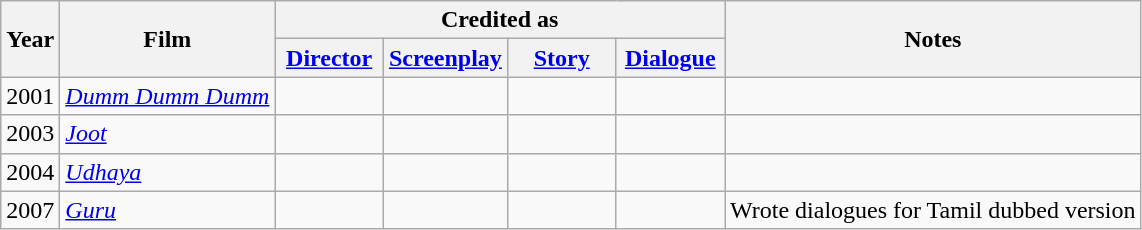<table class="wikitable sortable">
<tr>
<th rowspan="2">Year</th>
<th rowspan="2">Film</th>
<th colspan="4">Credited as</th>
<th rowspan="2" style="text-align:center;">Notes</th>
</tr>
<tr>
<th width=65><a href='#'>Director</a></th>
<th width=65><a href='#'>Screenplay</a></th>
<th width=65><a href='#'>Story</a></th>
<th width=65><a href='#'>Dialogue</a></th>
</tr>
<tr>
<td>2001</td>
<td><em><a href='#'>Dumm Dumm Dumm</a></em></td>
<td></td>
<td></td>
<td></td>
<td></td>
<td></td>
</tr>
<tr>
<td>2003</td>
<td><em><a href='#'>Joot</a></em></td>
<td></td>
<td></td>
<td></td>
<td></td>
<td></td>
</tr>
<tr>
<td>2004</td>
<td><em><a href='#'>Udhaya</a></em></td>
<td></td>
<td></td>
<td></td>
<td></td>
<td></td>
</tr>
<tr>
<td>2007</td>
<td><em><a href='#'>Guru</a></em></td>
<td></td>
<td></td>
<td></td>
<td></td>
<td>Wrote dialogues for Tamil dubbed version</td>
</tr>
</table>
